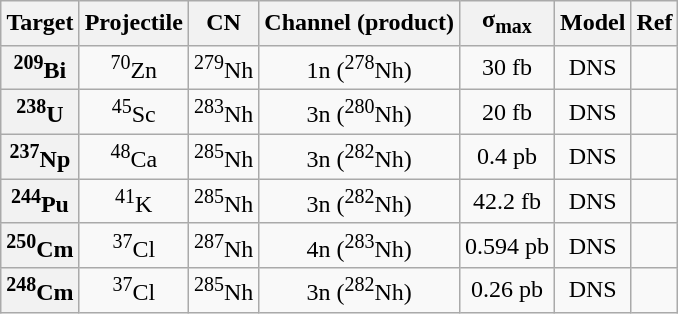<table class="wikitable" style="text-align:center">
<tr>
<th>Target</th>
<th>Projectile</th>
<th>CN</th>
<th>Channel (product)</th>
<th>σ<sub>max</sub></th>
<th>Model</th>
<th>Ref</th>
</tr>
<tr>
<th><sup>209</sup>Bi</th>
<td><sup>70</sup>Zn</td>
<td><sup>279</sup>Nh</td>
<td>1n (<sup>278</sup>Nh)</td>
<td>30 fb</td>
<td>DNS</td>
<td></td>
</tr>
<tr>
<th><sup>238</sup>U</th>
<td><sup>45</sup>Sc</td>
<td><sup>283</sup>Nh</td>
<td>3n (<sup>280</sup>Nh)</td>
<td>20 fb</td>
<td>DNS</td>
<td></td>
</tr>
<tr>
<th><sup>237</sup>Np</th>
<td><sup>48</sup>Ca</td>
<td><sup>285</sup>Nh</td>
<td>3n (<sup>282</sup>Nh)</td>
<td>0.4 pb</td>
<td>DNS</td>
<td></td>
</tr>
<tr>
<th><sup>244</sup>Pu</th>
<td><sup>41</sup>K</td>
<td><sup>285</sup>Nh</td>
<td>3n (<sup>282</sup>Nh)</td>
<td>42.2 fb</td>
<td>DNS</td>
<td></td>
</tr>
<tr>
<th><sup>250</sup>Cm</th>
<td><sup>37</sup>Cl</td>
<td><sup>287</sup>Nh</td>
<td>4n (<sup>283</sup>Nh)</td>
<td>0.594 pb</td>
<td>DNS</td>
<td></td>
</tr>
<tr>
<th><sup>248</sup>Cm</th>
<td><sup>37</sup>Cl</td>
<td><sup>285</sup>Nh</td>
<td>3n (<sup>282</sup>Nh)</td>
<td>0.26 pb</td>
<td>DNS</td>
<td></td>
</tr>
</table>
